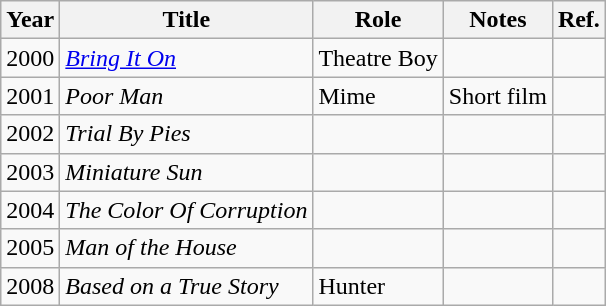<table class="wikitable sortable">
<tr>
<th>Year</th>
<th>Title</th>
<th>Role</th>
<th>Notes</th>
<th>Ref.</th>
</tr>
<tr>
<td>2000</td>
<td><em><a href='#'>Bring It On</a></em></td>
<td>Theatre Boy</td>
<td></td>
<td></td>
</tr>
<tr>
<td>2001</td>
<td><em>Poor Man</em></td>
<td>Mime</td>
<td>Short film</td>
<td></td>
</tr>
<tr>
<td>2002</td>
<td><em>Trial By Pies</em></td>
<td></td>
<td></td>
<td></td>
</tr>
<tr>
<td>2003</td>
<td><em>Miniature Sun</em></td>
<td></td>
<td></td>
<td></td>
</tr>
<tr>
<td>2004</td>
<td><em>The Color Of Corruption</em></td>
<td></td>
<td></td>
<td></td>
</tr>
<tr>
<td>2005</td>
<td><em>Man of the House</em></td>
<td></td>
<td></td>
<td></td>
</tr>
<tr>
<td>2008</td>
<td><em>Based on a True Story</em></td>
<td>Hunter</td>
<td></td>
<td></td>
</tr>
</table>
